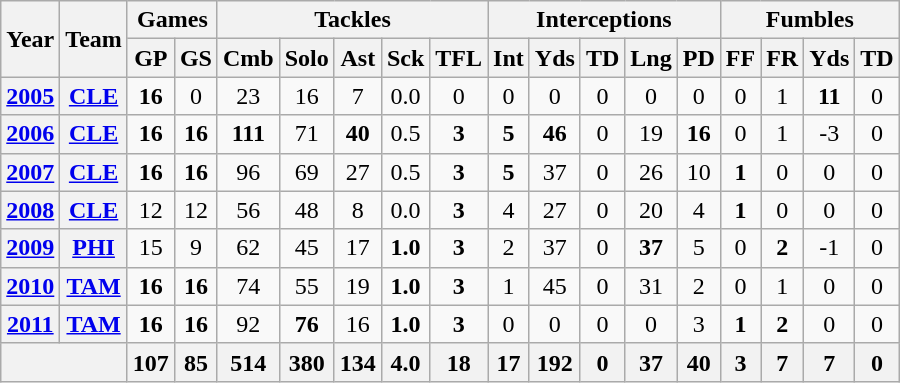<table class="wikitable" style="text-align:center">
<tr>
<th rowspan="2">Year</th>
<th rowspan="2">Team</th>
<th colspan="2">Games</th>
<th colspan="5">Tackles</th>
<th colspan="5">Interceptions</th>
<th colspan="4">Fumbles</th>
</tr>
<tr>
<th>GP</th>
<th>GS</th>
<th>Cmb</th>
<th>Solo</th>
<th>Ast</th>
<th>Sck</th>
<th>TFL</th>
<th>Int</th>
<th>Yds</th>
<th>TD</th>
<th>Lng</th>
<th>PD</th>
<th>FF</th>
<th>FR</th>
<th>Yds</th>
<th>TD</th>
</tr>
<tr>
<th><a href='#'>2005</a></th>
<th><a href='#'>CLE</a></th>
<td><strong>16</strong></td>
<td>0</td>
<td>23</td>
<td>16</td>
<td>7</td>
<td>0.0</td>
<td>0</td>
<td>0</td>
<td>0</td>
<td>0</td>
<td>0</td>
<td>0</td>
<td>0</td>
<td>1</td>
<td><strong>11</strong></td>
<td>0</td>
</tr>
<tr>
<th><a href='#'>2006</a></th>
<th><a href='#'>CLE</a></th>
<td><strong>16</strong></td>
<td><strong>16</strong></td>
<td><strong>111</strong></td>
<td>71</td>
<td><strong>40</strong></td>
<td>0.5</td>
<td><strong>3</strong></td>
<td><strong>5</strong></td>
<td><strong>46</strong></td>
<td>0</td>
<td>19</td>
<td><strong>16</strong></td>
<td>0</td>
<td>1</td>
<td>-3</td>
<td>0</td>
</tr>
<tr>
<th><a href='#'>2007</a></th>
<th><a href='#'>CLE</a></th>
<td><strong>16</strong></td>
<td><strong>16</strong></td>
<td>96</td>
<td>69</td>
<td>27</td>
<td>0.5</td>
<td><strong>3</strong></td>
<td><strong>5</strong></td>
<td>37</td>
<td>0</td>
<td>26</td>
<td>10</td>
<td><strong>1</strong></td>
<td>0</td>
<td>0</td>
<td>0</td>
</tr>
<tr>
<th><a href='#'>2008</a></th>
<th><a href='#'>CLE</a></th>
<td>12</td>
<td>12</td>
<td>56</td>
<td>48</td>
<td>8</td>
<td>0.0</td>
<td><strong>3</strong></td>
<td>4</td>
<td>27</td>
<td>0</td>
<td>20</td>
<td>4</td>
<td><strong>1</strong></td>
<td>0</td>
<td>0</td>
<td>0</td>
</tr>
<tr>
<th><a href='#'>2009</a></th>
<th><a href='#'>PHI</a></th>
<td>15</td>
<td>9</td>
<td>62</td>
<td>45</td>
<td>17</td>
<td><strong>1.0</strong></td>
<td><strong>3</strong></td>
<td>2</td>
<td>37</td>
<td>0</td>
<td><strong>37</strong></td>
<td>5</td>
<td>0</td>
<td><strong>2</strong></td>
<td>-1</td>
<td>0</td>
</tr>
<tr>
<th><a href='#'>2010</a></th>
<th><a href='#'>TAM</a></th>
<td><strong>16</strong></td>
<td><strong>16</strong></td>
<td>74</td>
<td>55</td>
<td>19</td>
<td><strong>1.0</strong></td>
<td><strong>3</strong></td>
<td>1</td>
<td>45</td>
<td>0</td>
<td>31</td>
<td>2</td>
<td>0</td>
<td>1</td>
<td>0</td>
<td>0</td>
</tr>
<tr>
<th><a href='#'>2011</a></th>
<th><a href='#'>TAM</a></th>
<td><strong>16</strong></td>
<td><strong>16</strong></td>
<td>92</td>
<td><strong>76</strong></td>
<td>16</td>
<td><strong>1.0</strong></td>
<td><strong>3</strong></td>
<td>0</td>
<td>0</td>
<td>0</td>
<td>0</td>
<td>3</td>
<td><strong>1</strong></td>
<td><strong>2</strong></td>
<td>0</td>
<td>0</td>
</tr>
<tr>
<th colspan="2"></th>
<th>107</th>
<th>85</th>
<th>514</th>
<th>380</th>
<th>134</th>
<th>4.0</th>
<th>18</th>
<th>17</th>
<th>192</th>
<th>0</th>
<th>37</th>
<th>40</th>
<th>3</th>
<th>7</th>
<th>7</th>
<th>0</th>
</tr>
</table>
